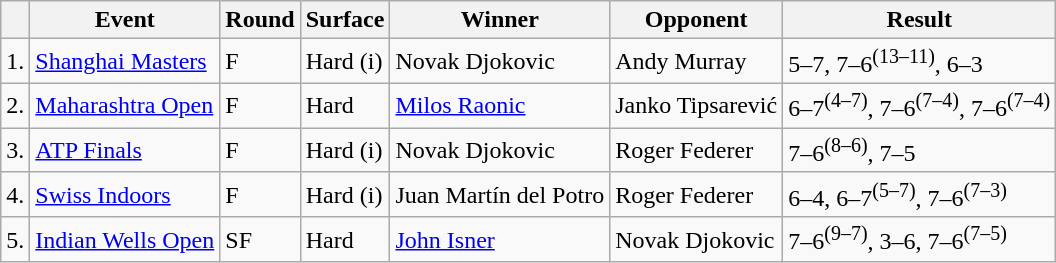<table class=wikitable>
<tr>
<th></th>
<th>Event</th>
<th>Round</th>
<th>Surface</th>
<th>Winner</th>
<th>Opponent</th>
<th>Result</th>
</tr>
<tr>
<td>1.</td>
<td><a href='#'>Shanghai Masters</a></td>
<td>F</td>
<td>Hard (i)</td>
<td> Novak Djokovic</td>
<td> Andy Murray</td>
<td>5–7, 7–6<sup>(13–11)</sup>, 6–3</td>
</tr>
<tr>
<td>2.</td>
<td><a href='#'>Maharashtra Open</a></td>
<td>F</td>
<td>Hard</td>
<td> <a href='#'>Milos Raonic</a></td>
<td> Janko Tipsarević</td>
<td>6–7<sup>(4–7)</sup>, 7–6<sup>(7–4)</sup>, 7–6<sup>(7–4)</sup></td>
</tr>
<tr>
<td>3.</td>
<td><a href='#'>ATP Finals</a></td>
<td>F</td>
<td>Hard (i)</td>
<td> Novak Djokovic</td>
<td> Roger Federer</td>
<td>7–6<sup>(8–6)</sup>, 7–5</td>
</tr>
<tr>
<td>4.</td>
<td><a href='#'>Swiss Indoors</a></td>
<td>F</td>
<td>Hard (i)</td>
<td> Juan Martín del Potro</td>
<td> Roger Federer</td>
<td>6–4, 6–7<sup>(5–7)</sup>, 7–6<sup>(7–3)</sup></td>
</tr>
<tr>
<td>5.</td>
<td><a href='#'>Indian Wells Open</a></td>
<td>SF</td>
<td>Hard</td>
<td> <a href='#'>John Isner</a></td>
<td> Novak Djokovic</td>
<td>7–6<sup>(9–7)</sup>, 3–6, 7–6<sup>(7–5)</sup></td>
</tr>
</table>
